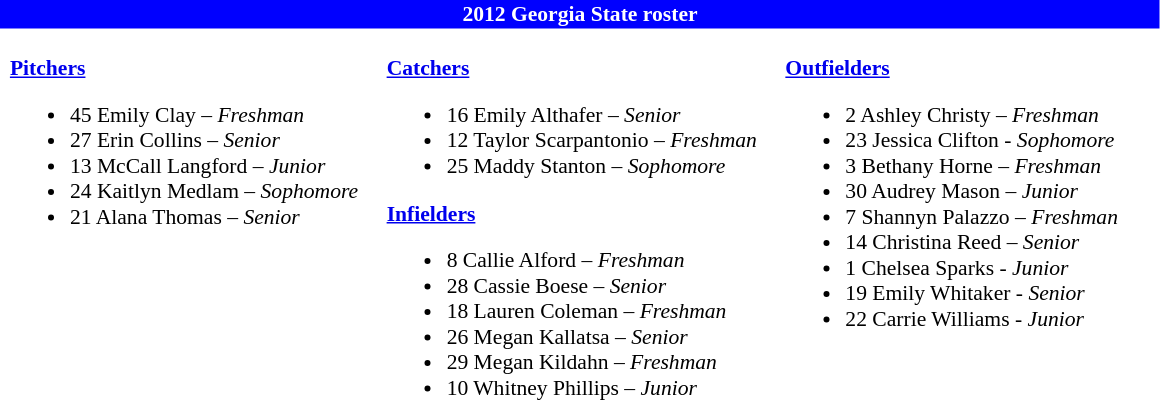<table class="toccolours" style="border-collapse:collapse; font-size:90%;">
<tr>
<th colspan="9" style="background:#0000FF;color:white;text-align:center;">2012 Georgia State roster</th>
</tr>
<tr>
</tr>
<tr>
<td width="03"> </td>
<td valign="top"><br><strong><a href='#'>Pitchers</a></strong><ul><li>45 Emily Clay – <em>Freshman</em></li><li>27 Erin Collins – <em>Senior</em></li><li>13 McCall Langford – <em>Junior</em></li><li>24 Kaitlyn Medlam – <em>Sophomore</em></li><li>21 Alana Thomas – <em>Senior</em></li></ul></td>
<td width="15"> </td>
<td valign="top"><br><strong><a href='#'>Catchers</a></strong><ul><li>16 Emily Althafer – <em>Senior</em></li><li>12 Taylor Scarpantonio – <em>Freshman</em></li><li>25 Maddy Stanton – <em>Sophomore</em></li></ul><strong><a href='#'>Infielders</a></strong><ul><li>8 Callie Alford – <em>Freshman</em></li><li>28 Cassie Boese – <em>Senior</em></li><li>18 Lauren Coleman – <em>Freshman</em></li><li>26 Megan Kallatsa – <em>Senior</em></li><li>29 Megan Kildahn – <em> Freshman</em></li><li>10 Whitney Phillips – <em>Junior</em></li></ul></td>
<td width="15"> </td>
<td valign="top"><br><strong><a href='#'>Outfielders</a></strong><ul><li>2 Ashley Christy – <em>Freshman</em></li><li>23 Jessica Clifton - <em>Sophomore</em></li><li>3 Bethany Horne – <em>Freshman</em></li><li>30 Audrey Mason – <em>Junior</em></li><li>7 Shannyn Palazzo – <em>Freshman</em></li><li>14 Christina Reed – <em>Senior</em></li><li>1 Chelsea Sparks - <em> Junior</em></li><li>19 Emily Whitaker - <em>Senior</em></li><li>22 Carrie Williams - <em>Junior</em></li></ul></td>
<td width="25"> </td>
</tr>
</table>
